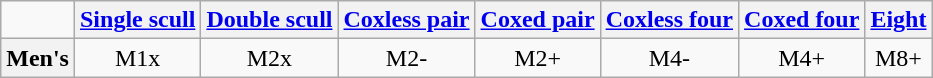<table class="wikitable" style="text-align:center;">
<tr>
<td></td>
<th><a href='#'>Single scull</a></th>
<th><a href='#'>Double scull</a></th>
<th><a href='#'>Coxless pair</a></th>
<th><a href='#'>Coxed pair</a></th>
<th><a href='#'>Coxless four</a></th>
<th><a href='#'>Coxed four</a></th>
<th><a href='#'>Eight</a></th>
</tr>
<tr>
<th>Men's</th>
<td>M1x</td>
<td>M2x</td>
<td>M2-</td>
<td>M2+</td>
<td>M4-</td>
<td>M4+</td>
<td>M8+</td>
</tr>
</table>
